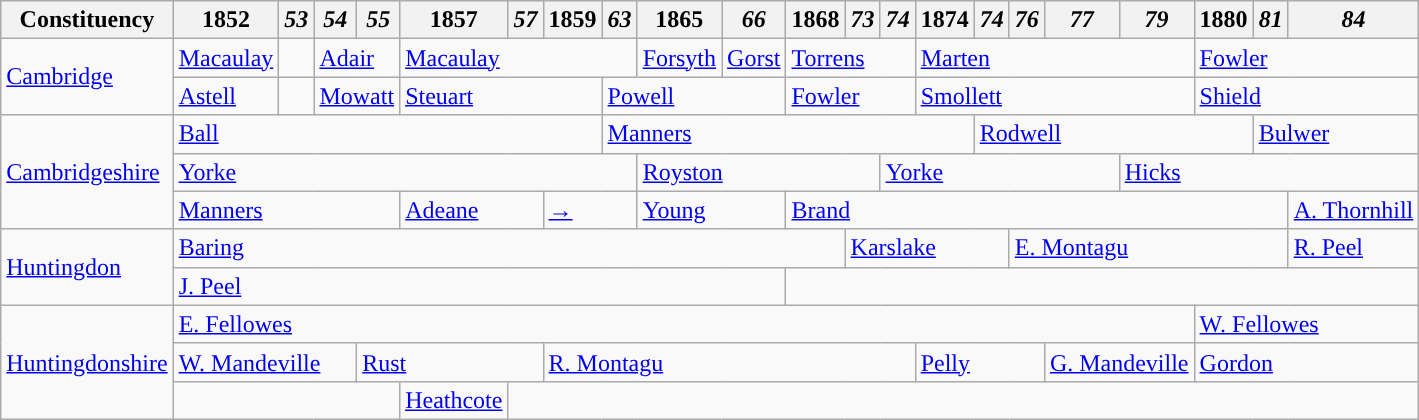<table class="wikitable">
<tr>
<th>Constituency</th>
<th>1852</th>
<th><em>53</em></th>
<th><em>54</em></th>
<th><em>55</em></th>
<th>1857</th>
<th><em>57</em></th>
<th>1859</th>
<th><em>63</em></th>
<th>1865</th>
<th><em>66</em></th>
<th>1868</th>
<th><em>73</em></th>
<th><em>74</em></th>
<th>1874</th>
<th><em>74</em></th>
<th><em>76</em></th>
<th><em>77</em></th>
<th><em>79</em></th>
<th>1880</th>
<th><em>81</em></th>
<th><em>84</em></th>
</tr>
<tr>
<td rowspan="2"><a href='#'>Cambridge</a></td>
<td><a href='#'>Macaulay</a></td>
<td></td>
<td colspan="2"><a href='#'>Adair</a></td>
<td colspan="4"><a href='#'>Macaulay</a></td>
<td><a href='#'>Forsyth</a></td>
<td><a href='#'>Gorst</a></td>
<td colspan="3"><a href='#'>Torrens</a></td>
<td colspan="5"><a href='#'>Marten</a></td>
<td colspan="3"><a href='#'>Fowler</a></td>
</tr>
<tr>
<td><a href='#'>Astell</a></td>
<td></td>
<td colspan="2"><a href='#'>Mowatt</a></td>
<td colspan="3"><a href='#'>Steuart</a></td>
<td colspan="3"><a href='#'>Powell</a></td>
<td colspan="3"><a href='#'>Fowler</a></td>
<td colspan="5"><a href='#'>Smollett</a></td>
<td colspan="3"><a href='#'>Shield</a></td>
</tr>
<tr>
<td rowspan="3"><a href='#'>Cambridgeshire</a></td>
<td colspan="7"><a href='#'>Ball</a></td>
<td colspan="7"><a href='#'>Manners</a></td>
<td colspan="5"><a href='#'>Rodwell</a></td>
<td colspan="2"><a href='#'>Bulwer</a></td>
</tr>
<tr>
<td colspan="8"><a href='#'>Yorke</a></td>
<td colspan="4"><a href='#'>Royston</a></td>
<td colspan="5"><a href='#'>Yorke</a></td>
<td colspan="4"><a href='#'>Hicks</a></td>
</tr>
<tr>
<td colspan="4"><a href='#'>Manners</a></td>
<td colspan="2"><a href='#'>Adeane</a></td>
<td colspan="2"><a href='#'>→</a></td>
<td colspan="2"><a href='#'>Young</a></td>
<td colspan="10"><a href='#'>Brand</a></td>
<td><a href='#'>A. Thornhill</a></td>
</tr>
<tr>
<td rowspan="2"><a href='#'>Huntingdon</a></td>
<td colspan="11"><a href='#'>Baring</a></td>
<td colspan="4"><a href='#'>Karslake</a></td>
<td colspan="5"><a href='#'>E. Montagu</a></td>
<td><a href='#'>R. Peel</a></td>
</tr>
<tr>
<td colspan="10"><a href='#'>J. Peel</a></td>
<td colspan="11"></td>
</tr>
<tr>
<td rowspan="3"><a href='#'>Huntingdonshire</a></td>
<td colspan="18"><a href='#'>E. Fellowes</a></td>
<td colspan="3"><a href='#'>W. Fellowes</a></td>
</tr>
<tr>
<td colspan="3"><a href='#'>W. Mandeville</a></td>
<td colspan="3"><a href='#'>Rust</a></td>
<td colspan="7"><a href='#'>R. Montagu</a></td>
<td colspan="3"><a href='#'>Pelly</a></td>
<td colspan="2"><a href='#'>G. Mandeville</a></td>
<td colspan="3"><a href='#'>Gordon</a></td>
</tr>
<tr>
<td colspan="4"></td>
<td><a href='#'>Heathcote</a></td>
<td colspan="16"></td>
</tr>
</table>
